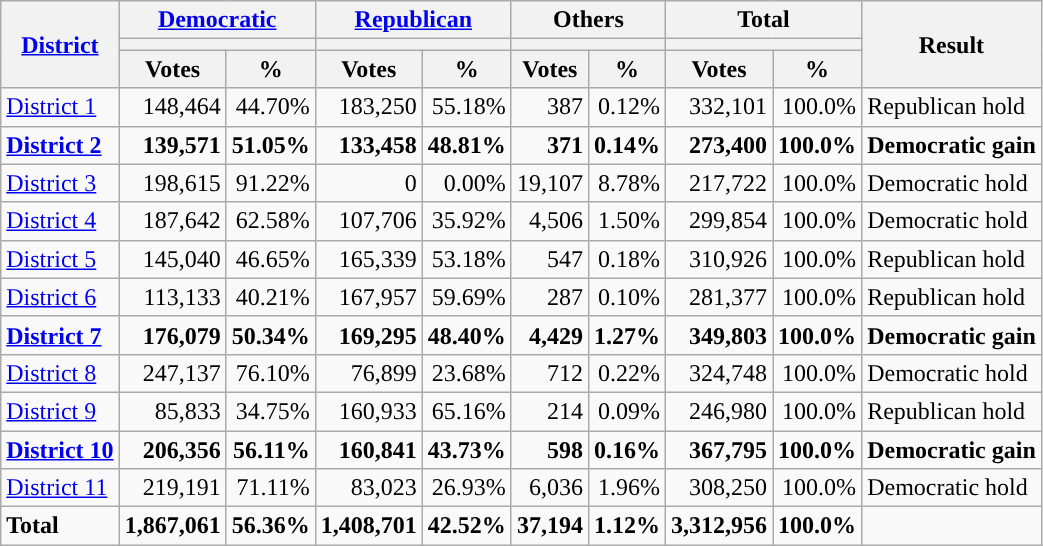<table class="wikitable plainrowheaders sortable" style="font-size:100%; text-align:right;">
<tr>
<th scope=col rowspan=3><a href='#'>District</a></th>
<th scope=col colspan=2><a href='#'>Democratic</a></th>
<th scope=col colspan=2><a href='#'>Republican</a></th>
<th scope=col colspan=2>Others</th>
<th scope=col colspan=2>Total</th>
<th scope=col rowspan=3>Result</th>
</tr>
<tr>
<th scope=col colspan=2 style="background:"></th>
<th scope=col colspan=2 style="background:"></th>
<th scope=col colspan=2></th>
<th scope=col colspan=2></th>
</tr>
<tr>
<th scope=col data-sort-type="number">Votes</th>
<th scope=col data-sort-type="number">%</th>
<th scope=col data-sort-type="number">Votes</th>
<th scope=col data-sort-type="number">%</th>
<th scope=col data-sort-type="number">Votes</th>
<th scope=col data-sort-type="number">%</th>
<th scope=col data-sort-type="number">Votes</th>
<th scope=col data-sort-type="number">%</th>
</tr>
<tr>
<td align=left><a href='#'>District 1</a></td>
<td>148,464</td>
<td>44.70%</td>
<td>183,250</td>
<td>55.18%</td>
<td>387</td>
<td>0.12%</td>
<td>332,101</td>
<td>100.0%</td>
<td align=left>Republican hold</td>
</tr>
<tr>
<td align=left><strong><a href='#'>District 2</a></strong></td>
<td><strong>139,571</strong></td>
<td><strong>51.05%</strong></td>
<td><strong>133,458</strong></td>
<td><strong>48.81%</strong></td>
<td><strong>371</strong></td>
<td><strong>0.14%</strong></td>
<td><strong>273,400</strong></td>
<td><strong>100.0%</strong></td>
<td align=left><strong>Democratic gain</strong></td>
</tr>
<tr>
<td align=left><a href='#'>District 3</a></td>
<td>198,615</td>
<td>91.22%</td>
<td>0</td>
<td>0.00%</td>
<td>19,107</td>
<td>8.78%</td>
<td>217,722</td>
<td>100.0%</td>
<td align=left>Democratic hold</td>
</tr>
<tr>
<td align=left><a href='#'>District 4</a></td>
<td>187,642</td>
<td>62.58%</td>
<td>107,706</td>
<td>35.92%</td>
<td>4,506</td>
<td>1.50%</td>
<td>299,854</td>
<td>100.0%</td>
<td align=left>Democratic hold</td>
</tr>
<tr>
<td align=left><a href='#'>District 5</a></td>
<td>145,040</td>
<td>46.65%</td>
<td>165,339</td>
<td>53.18%</td>
<td>547</td>
<td>0.18%</td>
<td>310,926</td>
<td>100.0%</td>
<td align=left>Republican hold</td>
</tr>
<tr>
<td align=left><a href='#'>District 6</a></td>
<td>113,133</td>
<td>40.21%</td>
<td>167,957</td>
<td>59.69%</td>
<td>287</td>
<td>0.10%</td>
<td>281,377</td>
<td>100.0%</td>
<td align=left>Republican hold</td>
</tr>
<tr>
<td align=left><strong><a href='#'>District 7</a></strong></td>
<td><strong>176,079</strong></td>
<td><strong>50.34%</strong></td>
<td><strong>169,295</strong></td>
<td><strong>48.40%</strong></td>
<td><strong>4,429</strong></td>
<td><strong>1.27%</strong></td>
<td><strong>349,803</strong></td>
<td><strong>100.0%</strong></td>
<td align=left><strong>Democratic gain</strong></td>
</tr>
<tr>
<td align=left><a href='#'>District 8</a></td>
<td>247,137</td>
<td>76.10%</td>
<td>76,899</td>
<td>23.68%</td>
<td>712</td>
<td>0.22%</td>
<td>324,748</td>
<td>100.0%</td>
<td align=left>Democratic hold</td>
</tr>
<tr>
<td align=left><a href='#'>District 9</a></td>
<td>85,833</td>
<td>34.75%</td>
<td>160,933</td>
<td>65.16%</td>
<td>214</td>
<td>0.09%</td>
<td>246,980</td>
<td>100.0%</td>
<td align=left>Republican hold</td>
</tr>
<tr>
<td align=left><strong><a href='#'>District 10</a></strong></td>
<td><strong>206,356</strong></td>
<td><strong>56.11%</strong></td>
<td><strong>160,841</strong></td>
<td><strong>43.73%</strong></td>
<td><strong>598</strong></td>
<td><strong>0.16%</strong></td>
<td><strong>367,795</strong></td>
<td><strong>100.0%</strong></td>
<td align=left><strong>Democratic gain</strong></td>
</tr>
<tr>
<td align=left><a href='#'>District 11</a></td>
<td>219,191</td>
<td>71.11%</td>
<td>83,023</td>
<td>26.93%</td>
<td>6,036</td>
<td>1.96%</td>
<td>308,250</td>
<td>100.0%</td>
<td align=left>Democratic hold</td>
</tr>
<tr class="sortbottom" style="font-weight:bold">
<td align=left>Total</td>
<td>1,867,061</td>
<td>56.36%</td>
<td>1,408,701</td>
<td>42.52%</td>
<td>37,194</td>
<td>1.12%</td>
<td>3,312,956</td>
<td>100.0%</td>
<td></td>
</tr>
</table>
